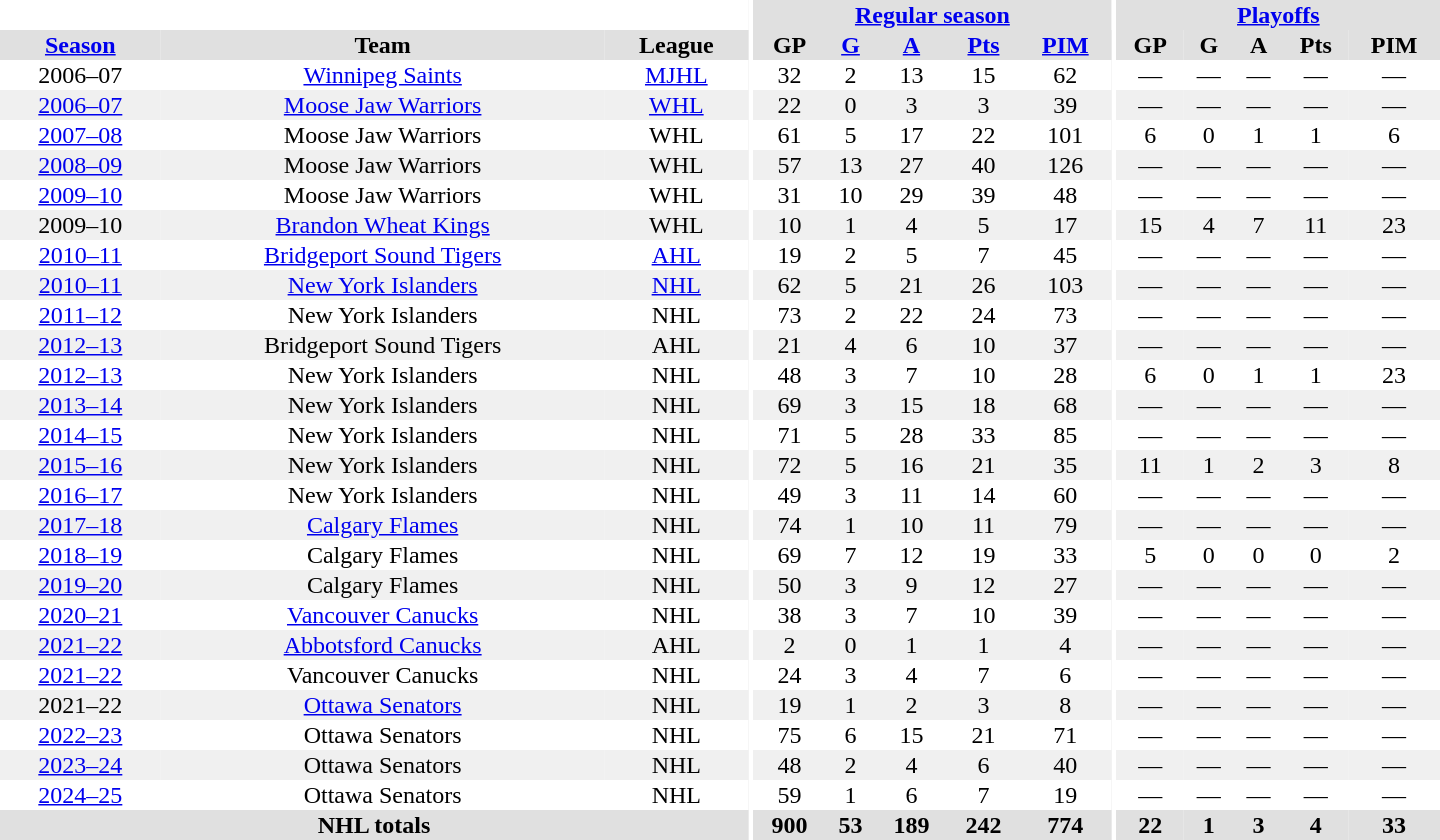<table border="0" cellpadding="1" cellspacing="0" style="text-align:center; width:60em">
<tr bgcolor="#e0e0e0">
<th colspan="3" bgcolor="#ffffff"></th>
<th rowspan="99" bgcolor="#ffffff"></th>
<th colspan="5"><a href='#'>Regular season</a></th>
<th rowspan="99" bgcolor="#ffffff"></th>
<th colspan="5"><a href='#'>Playoffs</a></th>
</tr>
<tr bgcolor="#e0e0e0">
<th><a href='#'>Season</a></th>
<th>Team</th>
<th>League</th>
<th>GP</th>
<th><a href='#'>G</a></th>
<th><a href='#'>A</a></th>
<th><a href='#'>Pts</a></th>
<th><a href='#'>PIM</a></th>
<th>GP</th>
<th>G</th>
<th>A</th>
<th>Pts</th>
<th>PIM</th>
</tr>
<tr>
<td>2006–07</td>
<td><a href='#'>Winnipeg Saints</a></td>
<td><a href='#'>MJHL</a></td>
<td>32</td>
<td>2</td>
<td>13</td>
<td>15</td>
<td>62</td>
<td>—</td>
<td>—</td>
<td>—</td>
<td>—</td>
<td>—</td>
</tr>
<tr bgcolor="#f0f0f0">
<td><a href='#'>2006–07</a></td>
<td><a href='#'>Moose Jaw Warriors</a></td>
<td><a href='#'>WHL</a></td>
<td>22</td>
<td>0</td>
<td>3</td>
<td>3</td>
<td>39</td>
<td>—</td>
<td>—</td>
<td>—</td>
<td>—</td>
<td>—</td>
</tr>
<tr>
<td><a href='#'>2007–08</a></td>
<td>Moose Jaw Warriors</td>
<td>WHL</td>
<td>61</td>
<td>5</td>
<td>17</td>
<td>22</td>
<td>101</td>
<td>6</td>
<td>0</td>
<td>1</td>
<td>1</td>
<td>6</td>
</tr>
<tr bgcolor="#f0f0f0">
<td><a href='#'>2008–09</a></td>
<td>Moose Jaw Warriors</td>
<td>WHL</td>
<td>57</td>
<td>13</td>
<td>27</td>
<td>40</td>
<td>126</td>
<td>—</td>
<td>—</td>
<td>—</td>
<td>—</td>
<td>—</td>
</tr>
<tr>
<td><a href='#'>2009–10</a></td>
<td>Moose Jaw Warriors</td>
<td>WHL</td>
<td>31</td>
<td>10</td>
<td>29</td>
<td>39</td>
<td>48</td>
<td>—</td>
<td>—</td>
<td>—</td>
<td>—</td>
<td>—</td>
</tr>
<tr bgcolor="#f0f0f0">
<td>2009–10</td>
<td><a href='#'>Brandon Wheat Kings</a></td>
<td>WHL</td>
<td>10</td>
<td>1</td>
<td>4</td>
<td>5</td>
<td>17</td>
<td>15</td>
<td>4</td>
<td>7</td>
<td>11</td>
<td>23</td>
</tr>
<tr>
<td><a href='#'>2010–11</a></td>
<td><a href='#'>Bridgeport Sound Tigers</a></td>
<td><a href='#'>AHL</a></td>
<td>19</td>
<td>2</td>
<td>5</td>
<td>7</td>
<td>45</td>
<td>—</td>
<td>—</td>
<td>—</td>
<td>—</td>
<td>—</td>
</tr>
<tr bgcolor="#f0f0f0">
<td><a href='#'>2010–11</a></td>
<td><a href='#'>New York Islanders</a></td>
<td><a href='#'>NHL</a></td>
<td>62</td>
<td>5</td>
<td>21</td>
<td>26</td>
<td>103</td>
<td>—</td>
<td>—</td>
<td>—</td>
<td>—</td>
<td>—</td>
</tr>
<tr>
<td><a href='#'>2011–12</a></td>
<td>New York Islanders</td>
<td>NHL</td>
<td>73</td>
<td>2</td>
<td>22</td>
<td>24</td>
<td>73</td>
<td>—</td>
<td>—</td>
<td>—</td>
<td>—</td>
<td>—</td>
</tr>
<tr bgcolor="#f0f0f0">
<td><a href='#'>2012–13</a></td>
<td>Bridgeport Sound Tigers</td>
<td>AHL</td>
<td>21</td>
<td>4</td>
<td>6</td>
<td>10</td>
<td>37</td>
<td>—</td>
<td>—</td>
<td>—</td>
<td>—</td>
<td>—</td>
</tr>
<tr>
<td><a href='#'>2012–13</a></td>
<td>New York Islanders</td>
<td>NHL</td>
<td>48</td>
<td>3</td>
<td>7</td>
<td>10</td>
<td>28</td>
<td>6</td>
<td>0</td>
<td>1</td>
<td>1</td>
<td>23</td>
</tr>
<tr bgcolor="#f0f0f0">
<td><a href='#'>2013–14</a></td>
<td>New York Islanders</td>
<td>NHL</td>
<td>69</td>
<td>3</td>
<td>15</td>
<td>18</td>
<td>68</td>
<td>—</td>
<td>—</td>
<td>—</td>
<td>—</td>
<td>—</td>
</tr>
<tr>
<td><a href='#'>2014–15</a></td>
<td>New York Islanders</td>
<td>NHL</td>
<td>71</td>
<td>5</td>
<td>28</td>
<td>33</td>
<td>85</td>
<td>—</td>
<td>—</td>
<td>—</td>
<td>—</td>
<td>—</td>
</tr>
<tr bgcolor="#f0f0f0">
<td><a href='#'>2015–16</a></td>
<td>New York Islanders</td>
<td>NHL</td>
<td>72</td>
<td>5</td>
<td>16</td>
<td>21</td>
<td>35</td>
<td>11</td>
<td>1</td>
<td>2</td>
<td>3</td>
<td>8</td>
</tr>
<tr>
<td><a href='#'>2016–17</a></td>
<td>New York Islanders</td>
<td>NHL</td>
<td>49</td>
<td>3</td>
<td>11</td>
<td>14</td>
<td>60</td>
<td>—</td>
<td>—</td>
<td>—</td>
<td>—</td>
<td>—</td>
</tr>
<tr bgcolor="#f0f0f0">
<td><a href='#'>2017–18</a></td>
<td><a href='#'>Calgary Flames</a></td>
<td>NHL</td>
<td>74</td>
<td>1</td>
<td>10</td>
<td>11</td>
<td>79</td>
<td>—</td>
<td>—</td>
<td>—</td>
<td>—</td>
<td>—</td>
</tr>
<tr>
<td><a href='#'>2018–19</a></td>
<td>Calgary Flames</td>
<td>NHL</td>
<td>69</td>
<td>7</td>
<td>12</td>
<td>19</td>
<td>33</td>
<td>5</td>
<td>0</td>
<td>0</td>
<td>0</td>
<td>2</td>
</tr>
<tr bgcolor="#f0f0f0">
<td><a href='#'>2019–20</a></td>
<td>Calgary Flames</td>
<td>NHL</td>
<td>50</td>
<td>3</td>
<td>9</td>
<td>12</td>
<td>27</td>
<td>—</td>
<td>—</td>
<td>—</td>
<td>—</td>
<td>—</td>
</tr>
<tr>
<td><a href='#'>2020–21</a></td>
<td><a href='#'>Vancouver Canucks</a></td>
<td>NHL</td>
<td>38</td>
<td>3</td>
<td>7</td>
<td>10</td>
<td>39</td>
<td>—</td>
<td>—</td>
<td>—</td>
<td>—</td>
<td>—</td>
</tr>
<tr bgcolor="#f0f0f0">
<td><a href='#'>2021–22</a></td>
<td><a href='#'>Abbotsford Canucks</a></td>
<td>AHL</td>
<td>2</td>
<td>0</td>
<td>1</td>
<td>1</td>
<td>4</td>
<td>—</td>
<td>—</td>
<td>—</td>
<td>—</td>
<td>—</td>
</tr>
<tr>
<td><a href='#'>2021–22</a></td>
<td>Vancouver Canucks</td>
<td>NHL</td>
<td>24</td>
<td>3</td>
<td>4</td>
<td>7</td>
<td>6</td>
<td>—</td>
<td>—</td>
<td>—</td>
<td>—</td>
<td>—</td>
</tr>
<tr bgcolor="#f0f0f0">
<td>2021–22</td>
<td><a href='#'>Ottawa Senators</a></td>
<td>NHL</td>
<td>19</td>
<td>1</td>
<td>2</td>
<td>3</td>
<td>8</td>
<td>—</td>
<td>—</td>
<td>—</td>
<td>—</td>
<td>—</td>
</tr>
<tr>
<td><a href='#'>2022–23</a></td>
<td>Ottawa Senators</td>
<td>NHL</td>
<td>75</td>
<td>6</td>
<td>15</td>
<td>21</td>
<td>71</td>
<td>—</td>
<td>—</td>
<td>—</td>
<td>—</td>
<td>—</td>
</tr>
<tr bgcolor="#f0f0f0">
<td><a href='#'>2023–24</a></td>
<td>Ottawa Senators</td>
<td>NHL</td>
<td>48</td>
<td>2</td>
<td>4</td>
<td>6</td>
<td>40</td>
<td>—</td>
<td>—</td>
<td>—</td>
<td>—</td>
<td>—</td>
</tr>
<tr>
<td><a href='#'>2024–25</a></td>
<td>Ottawa Senators</td>
<td>NHL</td>
<td>59</td>
<td>1</td>
<td>6</td>
<td>7</td>
<td>19</td>
<td>—</td>
<td>—</td>
<td>—</td>
<td>—</td>
<td>—</td>
</tr>
<tr bgcolor="#e0e0e0">
<th colspan="3">NHL totals</th>
<th>900</th>
<th>53</th>
<th>189</th>
<th>242</th>
<th>774</th>
<th>22</th>
<th>1</th>
<th>3</th>
<th>4</th>
<th>33</th>
</tr>
</table>
